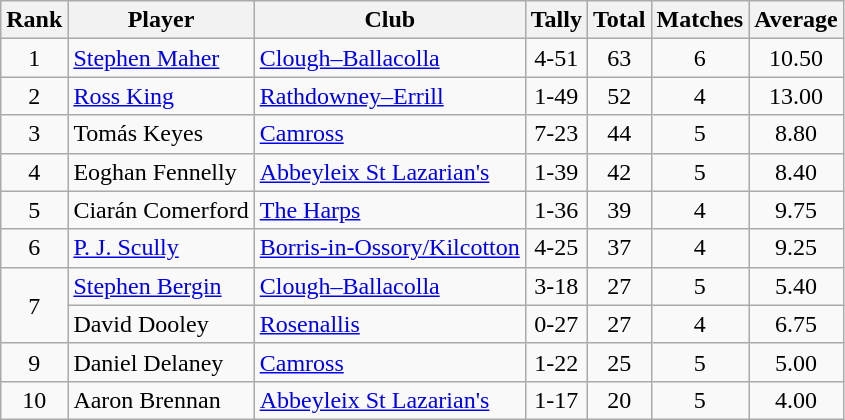<table class="wikitable">
<tr>
<th>Rank</th>
<th>Player</th>
<th>Club</th>
<th>Tally</th>
<th>Total</th>
<th>Matches</th>
<th>Average</th>
</tr>
<tr>
<td rowspan="1" style="text-align:center;">1</td>
<td><a href='#'>Stephen Maher</a></td>
<td><a href='#'>Clough–Ballacolla</a></td>
<td align=center>4-51</td>
<td align=center>63</td>
<td align=center>6</td>
<td align=center>10.50</td>
</tr>
<tr>
<td rowspan="1" style="text-align:center;">2</td>
<td><a href='#'>Ross King</a></td>
<td><a href='#'>Rathdowney–Errill</a></td>
<td align=center>1-49</td>
<td align=center>52</td>
<td align=center>4</td>
<td align=center>13.00</td>
</tr>
<tr>
<td rowspan="1" style="text-align:center;">3</td>
<td>Tomás Keyes</td>
<td><a href='#'>Camross</a></td>
<td align=center>7-23</td>
<td align=center>44</td>
<td align=center>5</td>
<td align=center>8.80</td>
</tr>
<tr>
<td rowspan="1" style="text-align:center;">4</td>
<td>Eoghan Fennelly</td>
<td><a href='#'>Abbeyleix St Lazarian's</a></td>
<td align=center>1-39</td>
<td align=center>42</td>
<td align=center>5</td>
<td align=center>8.40</td>
</tr>
<tr>
<td rowspan="1" style="text-align:center;">5</td>
<td>Ciarán Comerford</td>
<td><a href='#'>The Harps</a></td>
<td align=center>1-36</td>
<td align=center>39</td>
<td align=center>4</td>
<td align=center>9.75</td>
</tr>
<tr>
<td rowspan="1" style="text-align:center;">6</td>
<td><a href='#'>P. J. Scully</a></td>
<td><a href='#'>Borris-in-Ossory/Kilcotton</a></td>
<td align=center>4-25</td>
<td align=center>37</td>
<td align=center>4</td>
<td align=center>9.25</td>
</tr>
<tr>
<td rowspan="2" style="text-align:center;">7</td>
<td><a href='#'>Stephen Bergin</a></td>
<td><a href='#'>Clough–Ballacolla</a></td>
<td align=center>3-18</td>
<td align=center>27</td>
<td align=center>5</td>
<td align=center>5.40</td>
</tr>
<tr>
<td>David Dooley</td>
<td><a href='#'>Rosenallis</a></td>
<td align=center>0-27</td>
<td align=center>27</td>
<td align=center>4</td>
<td align=center>6.75</td>
</tr>
<tr>
<td rowspan="1" style="text-align:center;">9</td>
<td>Daniel Delaney</td>
<td><a href='#'>Camross</a></td>
<td align=center>1-22</td>
<td align=center>25</td>
<td align=center>5</td>
<td align=center>5.00</td>
</tr>
<tr>
<td rowspan="1" style="text-align:center;">10</td>
<td>Aaron Brennan</td>
<td><a href='#'>Abbeyleix St Lazarian's</a></td>
<td align=center>1-17</td>
<td align=center>20</td>
<td align=center>5</td>
<td align=center>4.00</td>
</tr>
</table>
